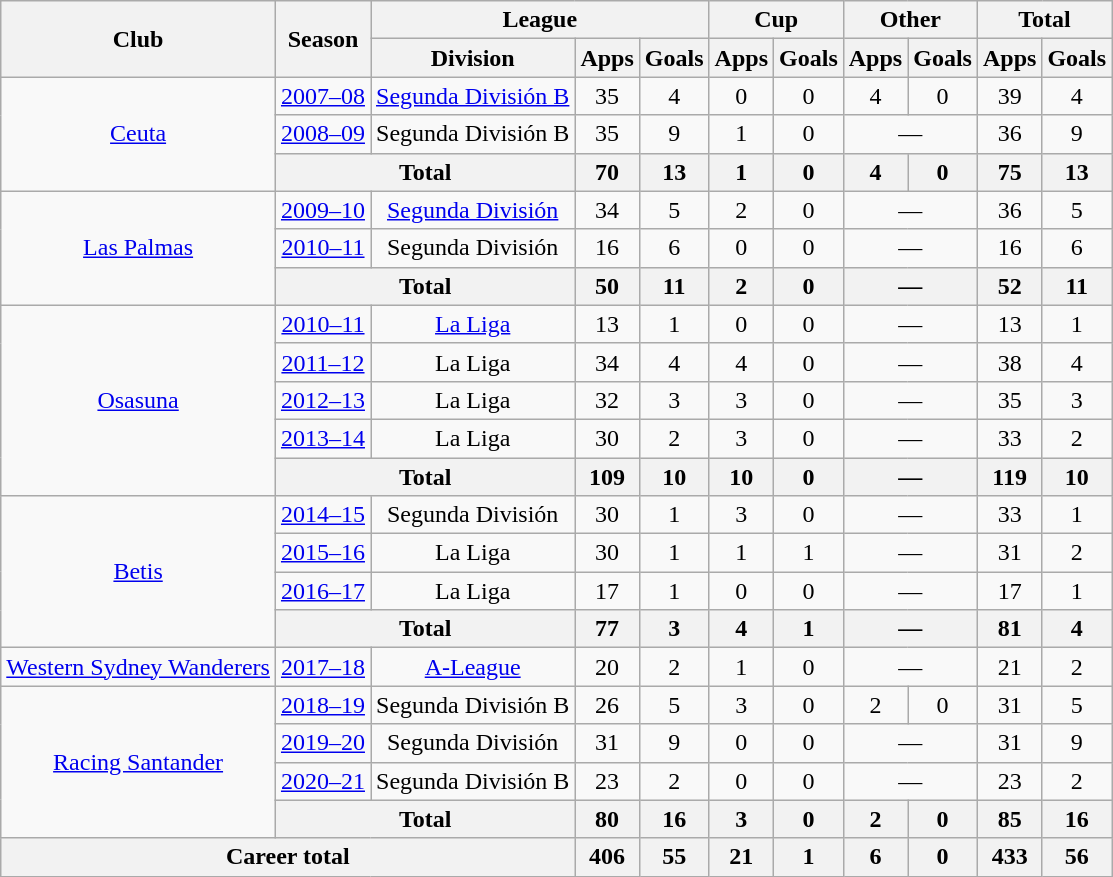<table class="wikitable" style="text-align:center">
<tr>
<th rowspan="2">Club</th>
<th rowspan="2">Season</th>
<th colspan="3">League</th>
<th colspan="2">Cup</th>
<th colspan="2">Other</th>
<th colspan="2">Total</th>
</tr>
<tr>
<th>Division</th>
<th>Apps</th>
<th>Goals</th>
<th>Apps</th>
<th>Goals</th>
<th>Apps</th>
<th>Goals</th>
<th>Apps</th>
<th>Goals</th>
</tr>
<tr>
<td rowspan="3"><a href='#'>Ceuta</a></td>
<td><a href='#'>2007–08</a></td>
<td><a href='#'>Segunda División B</a></td>
<td>35</td>
<td>4</td>
<td>0</td>
<td>0</td>
<td>4</td>
<td>0</td>
<td>39</td>
<td>4</td>
</tr>
<tr>
<td><a href='#'>2008–09</a></td>
<td>Segunda División B</td>
<td>35</td>
<td>9</td>
<td>1</td>
<td>0</td>
<td colspan="2">—</td>
<td>36</td>
<td>9</td>
</tr>
<tr>
<th colspan="2">Total</th>
<th>70</th>
<th>13</th>
<th>1</th>
<th>0</th>
<th>4</th>
<th>0</th>
<th>75</th>
<th>13</th>
</tr>
<tr>
<td rowspan="3"><a href='#'>Las Palmas</a></td>
<td><a href='#'>2009–10</a></td>
<td><a href='#'>Segunda División</a></td>
<td>34</td>
<td>5</td>
<td>2</td>
<td>0</td>
<td colspan="2">—</td>
<td>36</td>
<td>5</td>
</tr>
<tr>
<td><a href='#'>2010–11</a></td>
<td>Segunda División</td>
<td>16</td>
<td>6</td>
<td>0</td>
<td>0</td>
<td colspan="2">—</td>
<td>16</td>
<td>6</td>
</tr>
<tr>
<th colspan="2">Total</th>
<th>50</th>
<th>11</th>
<th>2</th>
<th>0</th>
<th colspan="2">—</th>
<th>52</th>
<th>11</th>
</tr>
<tr>
<td rowspan="5"><a href='#'>Osasuna</a></td>
<td><a href='#'>2010–11</a></td>
<td><a href='#'>La Liga</a></td>
<td>13</td>
<td>1</td>
<td>0</td>
<td>0</td>
<td colspan="2">—</td>
<td>13</td>
<td>1</td>
</tr>
<tr>
<td><a href='#'>2011–12</a></td>
<td>La Liga</td>
<td>34</td>
<td>4</td>
<td>4</td>
<td>0</td>
<td colspan="2">—</td>
<td>38</td>
<td>4</td>
</tr>
<tr>
<td><a href='#'>2012–13</a></td>
<td>La Liga</td>
<td>32</td>
<td>3</td>
<td>3</td>
<td>0</td>
<td colspan="2">—</td>
<td>35</td>
<td>3</td>
</tr>
<tr>
<td><a href='#'>2013–14</a></td>
<td>La Liga</td>
<td>30</td>
<td>2</td>
<td>3</td>
<td>0</td>
<td colspan="2">—</td>
<td>33</td>
<td>2</td>
</tr>
<tr>
<th colspan="2">Total</th>
<th>109</th>
<th>10</th>
<th>10</th>
<th>0</th>
<th colspan="2">—</th>
<th>119</th>
<th>10</th>
</tr>
<tr>
<td rowspan="4"><a href='#'>Betis</a></td>
<td><a href='#'>2014–15</a></td>
<td>Segunda División</td>
<td>30</td>
<td>1</td>
<td>3</td>
<td>0</td>
<td colspan="2">—</td>
<td>33</td>
<td>1</td>
</tr>
<tr>
<td><a href='#'>2015–16</a></td>
<td>La Liga</td>
<td>30</td>
<td>1</td>
<td>1</td>
<td>1</td>
<td colspan="2">—</td>
<td>31</td>
<td>2</td>
</tr>
<tr>
<td><a href='#'>2016–17</a></td>
<td>La Liga</td>
<td>17</td>
<td>1</td>
<td>0</td>
<td>0</td>
<td colspan="2">—</td>
<td>17</td>
<td>1</td>
</tr>
<tr>
<th colspan="2">Total</th>
<th>77</th>
<th>3</th>
<th>4</th>
<th>1</th>
<th colspan="2">—</th>
<th>81</th>
<th>4</th>
</tr>
<tr>
<td><a href='#'>Western Sydney Wanderers</a></td>
<td><a href='#'>2017–18</a></td>
<td><a href='#'>A-League</a></td>
<td>20</td>
<td>2</td>
<td>1</td>
<td>0</td>
<td colspan="2">—</td>
<td>21</td>
<td>2</td>
</tr>
<tr>
<td rowspan="4"><a href='#'>Racing Santander</a></td>
<td><a href='#'>2018–19</a></td>
<td>Segunda División B</td>
<td>26</td>
<td>5</td>
<td>3</td>
<td>0</td>
<td>2</td>
<td>0</td>
<td>31</td>
<td>5</td>
</tr>
<tr>
<td><a href='#'>2019–20</a></td>
<td>Segunda División</td>
<td>31</td>
<td>9</td>
<td>0</td>
<td>0</td>
<td colspan="2">—</td>
<td>31</td>
<td>9</td>
</tr>
<tr>
<td><a href='#'>2020–21</a></td>
<td>Segunda División B</td>
<td>23</td>
<td>2</td>
<td>0</td>
<td>0</td>
<td colspan="2">—</td>
<td>23</td>
<td>2</td>
</tr>
<tr>
<th colspan="2">Total</th>
<th>80</th>
<th>16</th>
<th>3</th>
<th>0</th>
<th>2</th>
<th>0</th>
<th>85</th>
<th>16</th>
</tr>
<tr>
<th colspan="3">Career total</th>
<th>406</th>
<th>55</th>
<th>21</th>
<th>1</th>
<th>6</th>
<th>0</th>
<th>433</th>
<th>56</th>
</tr>
</table>
